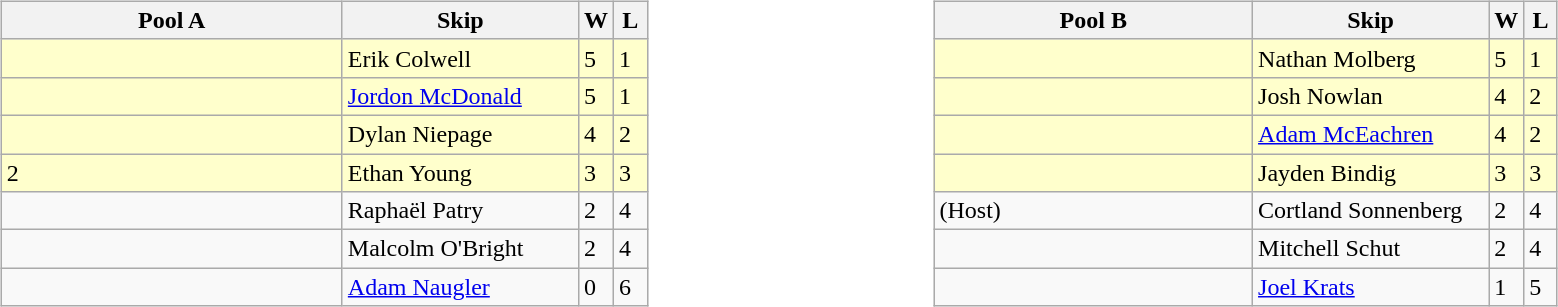<table>
<tr>
<td valign=top width=10%><br><table class="wikitable">
<tr>
<th width=220>Pool A</th>
<th width=150>Skip</th>
<th width=15>W</th>
<th width=15>L</th>
</tr>
<tr bgcolor=#ffffcc>
<td></td>
<td>Erik Colwell</td>
<td>5</td>
<td>1</td>
</tr>
<tr bgcolor=#ffffcc>
<td></td>
<td><a href='#'>Jordon McDonald</a></td>
<td>5</td>
<td>1</td>
</tr>
<tr bgcolor=#ffffcc>
<td></td>
<td>Dylan Niepage</td>
<td>4</td>
<td>2</td>
</tr>
<tr bgcolor=#ffffcc>
<td> 2</td>
<td>Ethan Young</td>
<td>3</td>
<td>3</td>
</tr>
<tr>
<td></td>
<td>Raphaël Patry</td>
<td>2</td>
<td>4</td>
</tr>
<tr>
<td></td>
<td>Malcolm O'Bright</td>
<td>2</td>
<td>4</td>
</tr>
<tr>
<td></td>
<td><a href='#'>Adam Naugler</a></td>
<td>0</td>
<td>6</td>
</tr>
</table>
</td>
<td valign=top width=10%><br><table class="wikitable">
<tr>
<th width=205>Pool B</th>
<th width=150>Skip</th>
<th width=15>W</th>
<th width=15>L</th>
</tr>
<tr bgcolor=#ffffcc>
<td></td>
<td>Nathan Molberg</td>
<td>5</td>
<td>1</td>
</tr>
<tr bgcolor=#ffffcc>
<td></td>
<td>Josh Nowlan</td>
<td>4</td>
<td>2</td>
</tr>
<tr bgcolor=#ffffcc>
<td></td>
<td><a href='#'>Adam McEachren</a></td>
<td>4</td>
<td>2</td>
</tr>
<tr bgcolor=#ffffcc>
<td></td>
<td>Jayden Bindig</td>
<td>3</td>
<td>3</td>
</tr>
<tr>
<td> (Host)</td>
<td>Cortland Sonnenberg</td>
<td>2</td>
<td>4</td>
</tr>
<tr>
<td></td>
<td>Mitchell Schut</td>
<td>2</td>
<td>4</td>
</tr>
<tr>
<td></td>
<td><a href='#'>Joel Krats</a></td>
<td>1</td>
<td>5</td>
</tr>
</table>
</td>
</tr>
</table>
